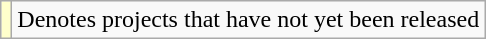<table class="wikitable">
<tr>
<td style="background:#FFFFCC;"></td>
<td>Denotes projects that have not yet been released</td>
</tr>
</table>
